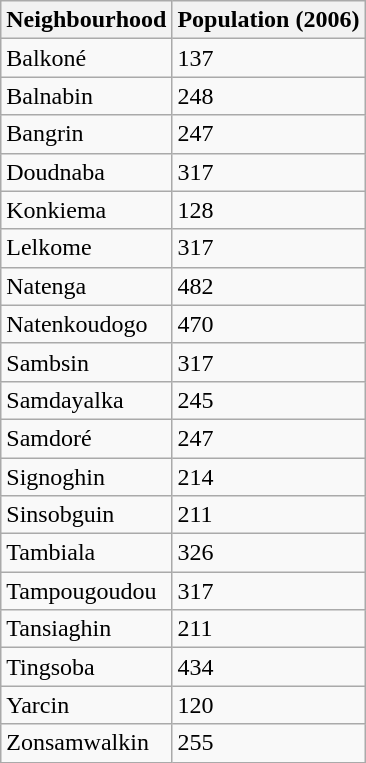<table class="wikitable">
<tr>
<th>Neighbourhood</th>
<th>Population (2006)</th>
</tr>
<tr>
<td>Balkoné</td>
<td>137</td>
</tr>
<tr>
<td>Balnabin</td>
<td>248</td>
</tr>
<tr>
<td>Bangrin</td>
<td>247</td>
</tr>
<tr>
<td>Doudnaba</td>
<td>317</td>
</tr>
<tr>
<td>Konkiema</td>
<td>128</td>
</tr>
<tr>
<td>Lelkome</td>
<td>317</td>
</tr>
<tr>
<td>Natenga</td>
<td>482</td>
</tr>
<tr>
<td>Natenkoudogo</td>
<td>470</td>
</tr>
<tr>
<td>Sambsin</td>
<td>317</td>
</tr>
<tr>
<td>Samdayalka</td>
<td>245</td>
</tr>
<tr>
<td>Samdoré</td>
<td>247</td>
</tr>
<tr>
<td>Signoghin</td>
<td>214</td>
</tr>
<tr>
<td>Sinsobguin</td>
<td>211</td>
</tr>
<tr>
<td>Tambiala</td>
<td>326</td>
</tr>
<tr>
<td>Tampougoudou</td>
<td>317</td>
</tr>
<tr>
<td>Tansiaghin</td>
<td>211</td>
</tr>
<tr>
<td>Tingsoba</td>
<td>434</td>
</tr>
<tr>
<td>Yarcin</td>
<td>120</td>
</tr>
<tr>
<td>Zonsamwalkin</td>
<td>255</td>
</tr>
</table>
